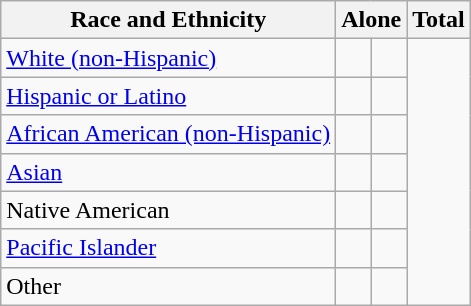<table class="wikitable sortable collapsible"; text-align:right; font-size:80%;">
<tr>
<th>Race and Ethnicity</th>
<th colspan="2" data-sort-type=number>Alone</th>
<th colspan="2" data-sort-type=number>Total</th>
</tr>
<tr>
<td><a href='#'>White (non-Hispanic)</a></td>
<td align=right></td>
<td align=right></td>
</tr>
<tr>
<td><a href='#'>Hispanic or Latino</a></td>
<td align=right></td>
<td align=right></td>
</tr>
<tr>
<td><a href='#'>African American (non-Hispanic)</a></td>
<td align=right></td>
<td align=right></td>
</tr>
<tr>
<td><a href='#'>Asian</a></td>
<td align=right></td>
<td align=right></td>
</tr>
<tr>
<td>Native American</td>
<td align=right></td>
<td align=right></td>
</tr>
<tr>
<td><a href='#'>Pacific Islander</a></td>
<td align=right></td>
<td align=right></td>
</tr>
<tr>
<td>Other</td>
<td align=right></td>
<td align=right></td>
</tr>
</table>
